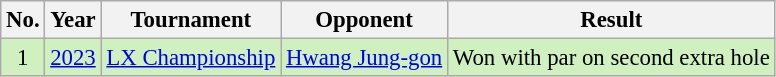<table class="wikitable" style="font-size:95%;">
<tr>
<th>No.</th>
<th>Year</th>
<th>Tournament</th>
<th>Opponent</th>
<th>Result</th>
</tr>
<tr style="background:#D0F0C0;">
<td align=center>1</td>
<td><a href='#'>2023</a></td>
<td><a href='#'>LX Championship</a></td>
<td> <a href='#'>Hwang Jung-gon</a></td>
<td>Won with par on second extra hole</td>
</tr>
</table>
